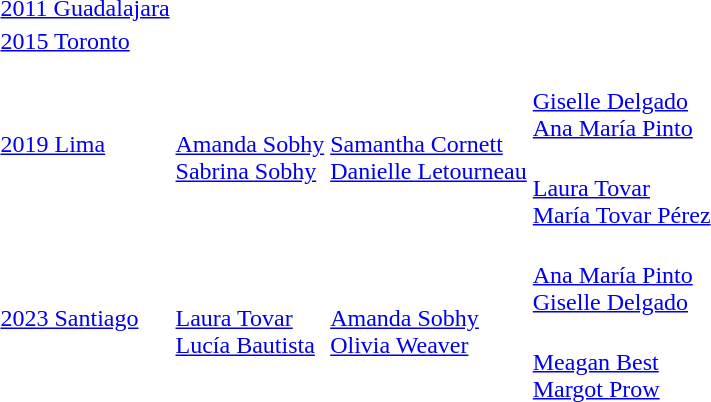<table>
<tr>
<td rowspan=2><a href='#'>2011 Guadalajara</a><br></td>
<td rowspan=2></td>
<td rowspan=2></td>
<td></td>
</tr>
<tr>
<td></td>
</tr>
<tr>
<td rowspan=2><a href='#'>2015 Toronto</a><br></td>
<td rowspan=2></td>
<td rowspan=2></td>
<td></td>
</tr>
<tr>
<td></td>
</tr>
<tr>
<td rowspan=2><a href='#'>2019 Lima</a><br></td>
<td rowspan=2><br><a href='#'>Amanda Sobhy</a><br><a href='#'>Sabrina Sobhy</a></td>
<td rowspan=2><br><a href='#'>Samantha Cornett</a><br><a href='#'>Danielle Letourneau</a></td>
<td><br><a href='#'>Giselle Delgado</a><br><a href='#'>Ana María Pinto</a></td>
</tr>
<tr>
<td><br><a href='#'>Laura Tovar</a><br><a href='#'>María Tovar Pérez</a></td>
</tr>
<tr>
<td rowspan=2><a href='#'>2023 Santiago</a><br></td>
<td rowspan=2><br><a href='#'>Laura Tovar</a><br><a href='#'>Lucía Bautista</a></td>
<td rowspan=2><br><a href='#'>Amanda Sobhy</a><br><a href='#'>Olivia Weaver</a></td>
<td><br><a href='#'>Ana María Pinto</a><br><a href='#'>Giselle Delgado</a></td>
</tr>
<tr>
<td><br><a href='#'>Meagan Best</a><br><a href='#'>Margot Prow</a></td>
</tr>
</table>
